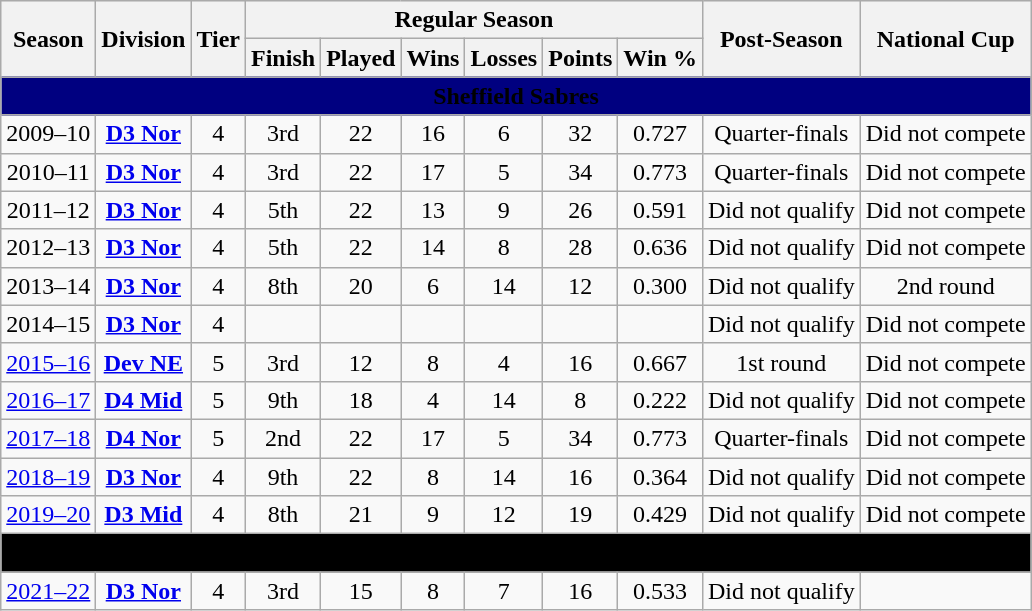<table class="wikitable" style="font-size:100%;">
<tr bgcolor="#efefef">
<th rowspan="2">Season</th>
<th rowspan="2">Division</th>
<th rowspan="2">Tier</th>
<th colspan="6">Regular Season</th>
<th rowspan="2">Post-Season</th>
<th rowspan="2">National Cup</th>
</tr>
<tr>
<th>Finish</th>
<th>Played</th>
<th>Wins</th>
<th>Losses</th>
<th>Points</th>
<th>Win %</th>
</tr>
<tr>
<td colspan="13" align=center bgcolor="navy"><span><strong>Sheffield Sabres</strong></span></td>
</tr>
<tr>
<td style="text-align:center;">2009–10</td>
<td style="text-align:center;"><strong><a href='#'>D3 Nor</a></strong></td>
<td style="text-align:center;">4</td>
<td style="text-align:center;">3rd</td>
<td style="text-align:center;">22</td>
<td style="text-align:center;">16</td>
<td style="text-align:center;">6</td>
<td style="text-align:center;">32</td>
<td style="text-align:center;">0.727</td>
<td style="text-align:center;">Quarter-finals</td>
<td style="text-align:center;">Did not compete</td>
</tr>
<tr>
<td style="text-align:center;">2010–11</td>
<td style="text-align:center;"><strong><a href='#'>D3 Nor</a></strong></td>
<td style="text-align:center;">4</td>
<td style="text-align:center;">3rd</td>
<td style="text-align:center;">22</td>
<td style="text-align:center;">17</td>
<td style="text-align:center;">5</td>
<td style="text-align:center;">34</td>
<td style="text-align:center;">0.773</td>
<td style="text-align:center;">Quarter-finals</td>
<td style="text-align:center;">Did not compete</td>
</tr>
<tr>
<td style="text-align:center;">2011–12</td>
<td style="text-align:center;"><strong><a href='#'>D3 Nor</a></strong></td>
<td style="text-align:center;">4</td>
<td style="text-align:center;">5th</td>
<td style="text-align:center;">22</td>
<td style="text-align:center;">13</td>
<td style="text-align:center;">9</td>
<td style="text-align:center;">26</td>
<td style="text-align:center;">0.591</td>
<td style="text-align:center;">Did not qualify</td>
<td style="text-align:center;">Did not compete</td>
</tr>
<tr>
<td style="text-align:center;">2012–13</td>
<td style="text-align:center;"><strong><a href='#'>D3 Nor</a></strong></td>
<td style="text-align:center;">4</td>
<td style="text-align:center;">5th</td>
<td style="text-align:center;">22</td>
<td style="text-align:center;">14</td>
<td style="text-align:center;">8</td>
<td style="text-align:center;">28</td>
<td style="text-align:center;">0.636</td>
<td style="text-align:center;">Did not qualify</td>
<td style="text-align:center;">Did not compete</td>
</tr>
<tr>
<td style="text-align:center;">2013–14</td>
<td style="text-align:center;"><strong><a href='#'>D3 Nor</a></strong></td>
<td style="text-align:center;">4</td>
<td style="text-align:center;">8th</td>
<td style="text-align:center;">20</td>
<td style="text-align:center;">6</td>
<td style="text-align:center;">14</td>
<td style="text-align:center;">12</td>
<td style="text-align:center;">0.300</td>
<td style="text-align:center;">Did not qualify</td>
<td style="text-align:center;">2nd round</td>
</tr>
<tr>
<td style="text-align:center;">2014–15</td>
<td style="text-align:center;"><strong><a href='#'>D3 Nor</a></strong></td>
<td style="text-align:center;">4</td>
<td style="text-align:center;"></td>
<td style="text-align:center;"></td>
<td style="text-align:center;"></td>
<td style="text-align:center;"></td>
<td style="text-align:center;"></td>
<td style="text-align:center;"></td>
<td style="text-align:center;">Did not qualify</td>
<td style="text-align:center;">Did not compete</td>
</tr>
<tr>
<td style="text-align:center;"><a href='#'>2015–16</a></td>
<td style="text-align:center;"><strong><a href='#'>Dev NE</a></strong></td>
<td style="text-align:center;">5</td>
<td style="text-align:center;">3rd</td>
<td style="text-align:center;">12</td>
<td style="text-align:center;">8</td>
<td style="text-align:center;">4</td>
<td style="text-align:center;">16</td>
<td style="text-align:center;">0.667</td>
<td style="text-align:center;">1st round</td>
<td style="text-align:center;">Did not compete</td>
</tr>
<tr>
<td style="text-align:center;"><a href='#'>2016–17</a></td>
<td style="text-align:center;"><strong><a href='#'>D4 Mid</a></strong></td>
<td style="text-align:center;">5</td>
<td style="text-align:center;">9th</td>
<td style="text-align:center;">18</td>
<td style="text-align:center;">4</td>
<td style="text-align:center;">14</td>
<td style="text-align:center;">8</td>
<td style="text-align:center;">0.222</td>
<td style="text-align:center;">Did not qualify</td>
<td style="text-align:center;">Did not compete</td>
</tr>
<tr>
<td style="text-align:center;"><a href='#'>2017–18</a></td>
<td style="text-align:center;"><strong><a href='#'>D4 Nor</a></strong></td>
<td style="text-align:center;">5</td>
<td style="text-align:center;">2nd</td>
<td style="text-align:center;">22</td>
<td style="text-align:center;">17</td>
<td style="text-align:center;">5</td>
<td style="text-align:center;">34</td>
<td style="text-align:center;">0.773</td>
<td style="text-align:center;">Quarter-finals</td>
<td style="text-align:center;">Did not compete</td>
</tr>
<tr>
<td style="text-align:center;"><a href='#'>2018–19</a></td>
<td style="text-align:center;"><strong><a href='#'>D3 Nor</a></strong></td>
<td style="text-align:center;">4</td>
<td style="text-align:center;">9th</td>
<td style="text-align:center;">22</td>
<td style="text-align:center;">8</td>
<td style="text-align:center;">14</td>
<td style="text-align:center;">16</td>
<td style="text-align:center;">0.364</td>
<td style="text-align:center;">Did not qualify</td>
<td style="text-align:center;">Did not compete</td>
</tr>
<tr>
<td style="text-align:center;"><a href='#'>2019–20</a></td>
<td style="text-align:center;"><strong><a href='#'>D3 Mid</a></strong></td>
<td style="text-align:center;">4</td>
<td style="text-align:center;">8th</td>
<td style="text-align:center;">21</td>
<td style="text-align:center;">9</td>
<td style="text-align:center;">12</td>
<td style="text-align:center;">19</td>
<td style="text-align:center;">0.429</td>
<td style="text-align:center;">Did not qualify</td>
<td style="text-align:center;">Did not compete</td>
</tr>
<tr>
<td colspan="13" align=center bgcolor="black"><span><strong>Sheffield Elite</strong></span></td>
</tr>
<tr>
<td style="text-align:center;"><a href='#'>2021–22</a></td>
<td style="text-align:center;"><strong><a href='#'>D3 Nor</a></strong></td>
<td style="text-align:center;">4</td>
<td style="text-align:center;">3rd</td>
<td style="text-align:center;">15</td>
<td style="text-align:center;">8</td>
<td style="text-align:center;">7</td>
<td style="text-align:center;">16</td>
<td style="text-align:center;">0.533</td>
<td style="text-align:center;">Did not qualify</td>
<td style="text-align:center;"></td>
</tr>
</table>
